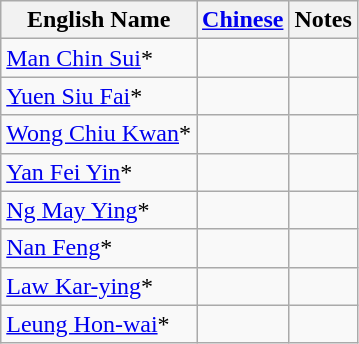<table class="wikitable">
<tr>
<th>English Name</th>
<th><a href='#'>Chinese</a></th>
<th>Notes</th>
</tr>
<tr>
<td><a href='#'>Man Chin Sui</a>*</td>
<td></td>
<td></td>
</tr>
<tr>
<td><a href='#'>Yuen Siu Fai</a>*</td>
<td></td>
<td></td>
</tr>
<tr>
<td><a href='#'>Wong Chiu Kwan</a>*</td>
<td></td>
<td></td>
</tr>
<tr>
<td><a href='#'>Yan Fei Yin</a>*</td>
<td></td>
<td></td>
</tr>
<tr>
<td><a href='#'>Ng May Ying</a>*</td>
<td></td>
<td></td>
</tr>
<tr>
<td><a href='#'>Nan Feng</a>*</td>
<td></td>
<td></td>
</tr>
<tr>
<td><a href='#'>Law Kar-ying</a>*</td>
<td></td>
<td></td>
</tr>
<tr>
<td><a href='#'>Leung Hon-wai</a>*</td>
<td></td>
<td></td>
</tr>
</table>
